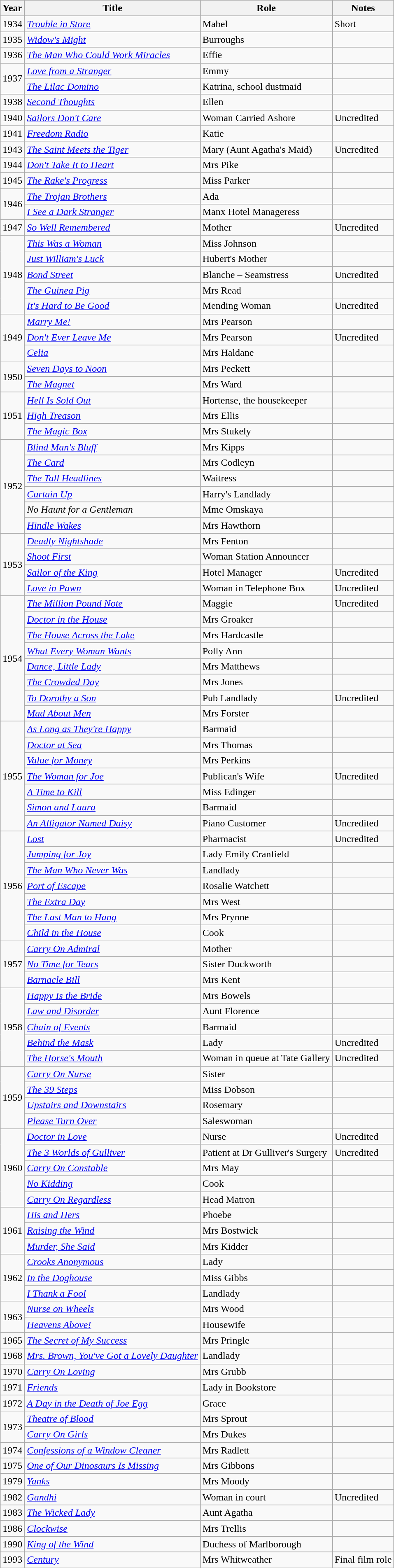<table class="wikitable sortable">
<tr>
<th>Year</th>
<th>Title</th>
<th>Role</th>
<th>Notes</th>
</tr>
<tr>
<td>1934</td>
<td><em><a href='#'>Trouble in Store</a></em></td>
<td>Mabel</td>
<td>Short</td>
</tr>
<tr>
<td>1935</td>
<td><em><a href='#'>Widow's Might</a></em></td>
<td>Burroughs</td>
<td></td>
</tr>
<tr>
<td>1936</td>
<td><em><a href='#'>The Man Who Could Work Miracles</a></em></td>
<td>Effie</td>
<td></td>
</tr>
<tr>
<td rowspan=2>1937</td>
<td><em><a href='#'>Love from a Stranger</a></em></td>
<td>Emmy</td>
<td></td>
</tr>
<tr>
<td><em><a href='#'>The Lilac Domino</a></em></td>
<td>Katrina, school dustmaid</td>
<td></td>
</tr>
<tr>
<td>1938</td>
<td><em><a href='#'>Second Thoughts</a></em></td>
<td>Ellen</td>
<td></td>
</tr>
<tr>
<td>1940</td>
<td><em><a href='#'>Sailors Don't Care</a></em></td>
<td>Woman Carried Ashore</td>
<td>Uncredited</td>
</tr>
<tr>
<td>1941</td>
<td><em><a href='#'>Freedom Radio</a></em></td>
<td>Katie</td>
<td></td>
</tr>
<tr>
<td>1943</td>
<td><em><a href='#'>The Saint Meets the Tiger</a></em></td>
<td>Mary (Aunt Agatha's Maid)</td>
<td>Uncredited</td>
</tr>
<tr>
<td>1944</td>
<td><em><a href='#'>Don't Take It to Heart</a></em></td>
<td>Mrs Pike</td>
<td></td>
</tr>
<tr>
<td>1945</td>
<td><em><a href='#'>The Rake's Progress</a></em></td>
<td>Miss Parker</td>
<td></td>
</tr>
<tr>
<td rowspan=2>1946</td>
<td><em><a href='#'>The Trojan Brothers</a></em></td>
<td>Ada</td>
<td></td>
</tr>
<tr>
<td><em><a href='#'>I See a Dark Stranger</a></em></td>
<td>Manx Hotel Manageress</td>
<td></td>
</tr>
<tr>
<td>1947</td>
<td><em><a href='#'>So Well Remembered</a></em></td>
<td>Mother</td>
<td>Uncredited</td>
</tr>
<tr>
<td rowspan=5>1948</td>
<td><em><a href='#'>This Was a Woman</a></em></td>
<td>Miss Johnson</td>
<td></td>
</tr>
<tr>
<td><em><a href='#'>Just William's Luck</a></em></td>
<td>Hubert's Mother</td>
<td></td>
</tr>
<tr>
<td><em><a href='#'>Bond Street</a></em></td>
<td>Blanche – Seamstress</td>
<td>Uncredited</td>
</tr>
<tr>
<td><em><a href='#'>The Guinea Pig</a></em></td>
<td>Mrs Read</td>
<td></td>
</tr>
<tr>
<td><em><a href='#'>It's Hard to Be Good</a></em></td>
<td>Mending Woman</td>
<td>Uncredited</td>
</tr>
<tr>
<td rowspan=3>1949</td>
<td><em><a href='#'>Marry Me!</a></em></td>
<td>Mrs Pearson</td>
<td></td>
</tr>
<tr>
<td><em><a href='#'>Don't Ever Leave Me</a></em></td>
<td>Mrs Pearson</td>
<td>Uncredited</td>
</tr>
<tr>
<td><em><a href='#'>Celia</a></em></td>
<td>Mrs Haldane</td>
<td></td>
</tr>
<tr>
<td rowspan=2>1950</td>
<td><em><a href='#'>Seven Days to Noon</a></em></td>
<td>Mrs Peckett</td>
<td></td>
</tr>
<tr>
<td><em><a href='#'>The Magnet</a></em></td>
<td>Mrs Ward</td>
<td></td>
</tr>
<tr>
<td rowspan=3>1951</td>
<td><em><a href='#'>Hell Is Sold Out</a></em></td>
<td>Hortense, the housekeeper</td>
<td></td>
</tr>
<tr>
<td><em><a href='#'>High Treason</a></em></td>
<td>Mrs Ellis</td>
<td></td>
</tr>
<tr>
<td><em><a href='#'>The Magic Box</a></em></td>
<td>Mrs Stukely</td>
<td></td>
</tr>
<tr>
<td rowspan=6>1952</td>
<td><em><a href='#'>Blind Man's Bluff</a></em></td>
<td>Mrs Kipps</td>
<td></td>
</tr>
<tr>
<td><em><a href='#'>The Card</a></em></td>
<td>Mrs Codleyn</td>
<td></td>
</tr>
<tr>
<td><em><a href='#'>The Tall Headlines</a></em></td>
<td>Waitress</td>
<td></td>
</tr>
<tr>
<td><em><a href='#'>Curtain Up</a></em></td>
<td>Harry's Landlady</td>
<td></td>
</tr>
<tr>
<td><em>No Haunt for a Gentleman</em></td>
<td>Mme Omskaya</td>
<td></td>
</tr>
<tr>
<td><em><a href='#'>Hindle Wakes</a></em></td>
<td>Mrs Hawthorn</td>
<td></td>
</tr>
<tr>
<td rowspan=4>1953</td>
<td><em><a href='#'>Deadly Nightshade</a></em></td>
<td>Mrs Fenton</td>
<td></td>
</tr>
<tr>
<td><em><a href='#'>Shoot First</a></em></td>
<td>Woman Station Announcer</td>
<td></td>
</tr>
<tr>
<td><em><a href='#'>Sailor of the King</a></em></td>
<td>Hotel Manager</td>
<td>Uncredited</td>
</tr>
<tr>
<td><em><a href='#'>Love in Pawn</a></em></td>
<td>Woman in Telephone Box</td>
<td>Uncredited</td>
</tr>
<tr>
<td rowspan=8>1954</td>
<td><em><a href='#'>The Million Pound Note</a></em></td>
<td>Maggie</td>
<td>Uncredited</td>
</tr>
<tr>
<td><em><a href='#'>Doctor in the House</a></em></td>
<td>Mrs Groaker</td>
<td></td>
</tr>
<tr>
<td><em><a href='#'>The House Across the Lake</a></em></td>
<td>Mrs Hardcastle</td>
<td></td>
</tr>
<tr>
<td><em><a href='#'>What Every Woman Wants</a></em></td>
<td>Polly Ann</td>
<td></td>
</tr>
<tr>
<td><em><a href='#'>Dance, Little Lady</a></em></td>
<td>Mrs Matthews</td>
<td></td>
</tr>
<tr>
<td><em><a href='#'>The Crowded Day</a></em></td>
<td>Mrs Jones</td>
<td></td>
</tr>
<tr>
<td><em><a href='#'>To Dorothy a Son</a></em></td>
<td>Pub Landlady</td>
<td>Uncredited</td>
</tr>
<tr>
<td><em><a href='#'>Mad About Men</a></em></td>
<td>Mrs Forster</td>
<td></td>
</tr>
<tr>
<td rowspan=7>1955</td>
<td><em><a href='#'>As Long as They're Happy</a></em></td>
<td>Barmaid</td>
<td></td>
</tr>
<tr>
<td><em><a href='#'>Doctor at Sea</a></em></td>
<td>Mrs Thomas</td>
<td></td>
</tr>
<tr>
<td><em><a href='#'>Value for Money</a></em></td>
<td>Mrs Perkins</td>
<td></td>
</tr>
<tr>
<td><em><a href='#'>The Woman for Joe</a></em></td>
<td>Publican's Wife</td>
<td>Uncredited</td>
</tr>
<tr>
<td><em><a href='#'>A Time to Kill</a></em></td>
<td>Miss Edinger</td>
<td></td>
</tr>
<tr>
<td><em><a href='#'>Simon and Laura</a></em></td>
<td>Barmaid</td>
<td></td>
</tr>
<tr>
<td><em><a href='#'>An Alligator Named Daisy</a></em></td>
<td>Piano Customer</td>
<td>Uncredited</td>
</tr>
<tr>
<td rowspan=7>1956</td>
<td><em><a href='#'>Lost</a></em></td>
<td>Pharmacist</td>
<td>Uncredited</td>
</tr>
<tr>
<td><em><a href='#'>Jumping for Joy</a></em></td>
<td>Lady Emily Cranfield</td>
<td></td>
</tr>
<tr>
<td><em><a href='#'>The Man Who Never Was</a></em></td>
<td>Landlady</td>
<td></td>
</tr>
<tr>
<td><em><a href='#'>Port of Escape</a></em></td>
<td>Rosalie Watchett</td>
<td></td>
</tr>
<tr>
<td><em><a href='#'>The Extra Day</a></em></td>
<td>Mrs West</td>
<td></td>
</tr>
<tr>
<td><em><a href='#'>The Last Man to Hang</a></em></td>
<td>Mrs Prynne</td>
<td></td>
</tr>
<tr>
<td><em><a href='#'>Child in the House</a></em></td>
<td>Cook</td>
<td></td>
</tr>
<tr>
<td rowspan=3>1957</td>
<td><em><a href='#'>Carry On Admiral</a></em></td>
<td>Mother</td>
<td></td>
</tr>
<tr>
<td><em><a href='#'>No Time for Tears</a></em></td>
<td>Sister Duckworth</td>
<td></td>
</tr>
<tr>
<td><em><a href='#'>Barnacle Bill</a></em></td>
<td>Mrs Kent</td>
<td></td>
</tr>
<tr>
<td rowspan=5>1958</td>
<td><em><a href='#'>Happy Is the Bride</a></em></td>
<td>Mrs Bowels</td>
<td></td>
</tr>
<tr>
<td><em><a href='#'>Law and Disorder</a></em></td>
<td>Aunt Florence</td>
<td></td>
</tr>
<tr>
<td><em><a href='#'>Chain of Events</a></em></td>
<td>Barmaid</td>
<td></td>
</tr>
<tr>
<td><em><a href='#'>Behind the Mask</a></em></td>
<td>Lady</td>
<td>Uncredited</td>
</tr>
<tr>
<td><em><a href='#'>The Horse's Mouth</a></em></td>
<td>Woman in queue at Tate Gallery</td>
<td>Uncredited</td>
</tr>
<tr>
<td rowspan=4>1959</td>
<td><em><a href='#'>Carry On Nurse</a></em></td>
<td>Sister</td>
<td></td>
</tr>
<tr>
<td><em><a href='#'>The 39 Steps</a></em></td>
<td>Miss Dobson</td>
<td></td>
</tr>
<tr>
<td><em><a href='#'>Upstairs and Downstairs</a></em></td>
<td>Rosemary</td>
<td></td>
</tr>
<tr>
<td><em><a href='#'>Please Turn Over</a></em></td>
<td>Saleswoman</td>
<td></td>
</tr>
<tr>
<td rowspan=5>1960</td>
<td><em><a href='#'>Doctor in Love</a></em></td>
<td>Nurse</td>
<td>Uncredited</td>
</tr>
<tr>
<td><em><a href='#'>The 3 Worlds of Gulliver</a></em></td>
<td>Patient at Dr Gulliver's Surgery</td>
<td>Uncredited</td>
</tr>
<tr>
<td><em><a href='#'>Carry On Constable</a></em></td>
<td>Mrs May</td>
<td></td>
</tr>
<tr>
<td><em><a href='#'>No Kidding</a></em></td>
<td>Cook</td>
<td></td>
</tr>
<tr>
<td><em><a href='#'>Carry On Regardless</a></em></td>
<td>Head Matron</td>
<td></td>
</tr>
<tr>
<td rowspan=3>1961</td>
<td><em><a href='#'>His and Hers</a></em></td>
<td>Phoebe</td>
<td></td>
</tr>
<tr>
<td><em><a href='#'>Raising the Wind</a></em></td>
<td>Mrs Bostwick</td>
<td></td>
</tr>
<tr>
<td><em><a href='#'>Murder, She Said</a></em></td>
<td>Mrs Kidder</td>
<td></td>
</tr>
<tr>
<td rowspan=3>1962</td>
<td><em><a href='#'>Crooks Anonymous</a></em></td>
<td>Lady</td>
<td></td>
</tr>
<tr>
<td><em><a href='#'>In the Doghouse</a></em></td>
<td>Miss Gibbs</td>
<td></td>
</tr>
<tr>
<td><em><a href='#'>I Thank a Fool</a></em></td>
<td>Landlady</td>
<td></td>
</tr>
<tr>
<td rowspan=2>1963</td>
<td><em><a href='#'>Nurse on Wheels</a></em></td>
<td>Mrs Wood</td>
<td></td>
</tr>
<tr>
<td><em><a href='#'>Heavens Above!</a></em></td>
<td>Housewife</td>
<td></td>
</tr>
<tr>
<td>1965</td>
<td><em><a href='#'>The Secret of My Success</a></em></td>
<td>Mrs Pringle</td>
<td></td>
</tr>
<tr>
<td>1968</td>
<td><em><a href='#'>Mrs. Brown, You've Got a Lovely Daughter</a></em></td>
<td>Landlady</td>
<td></td>
</tr>
<tr>
<td>1970</td>
<td><em><a href='#'>Carry On Loving</a></em></td>
<td>Mrs Grubb</td>
<td></td>
</tr>
<tr>
<td>1971</td>
<td><em><a href='#'>Friends</a></em></td>
<td>Lady in Bookstore</td>
<td></td>
</tr>
<tr>
<td>1972</td>
<td><em><a href='#'>A Day in the Death of Joe Egg</a></em></td>
<td>Grace</td>
<td></td>
</tr>
<tr>
<td rowspan=2>1973</td>
<td><em><a href='#'>Theatre of Blood</a></em></td>
<td>Mrs Sprout</td>
<td></td>
</tr>
<tr>
<td><em><a href='#'>Carry On Girls</a></em></td>
<td>Mrs Dukes</td>
<td></td>
</tr>
<tr>
<td>1974</td>
<td><em><a href='#'>Confessions of a Window Cleaner</a></em></td>
<td>Mrs Radlett</td>
<td></td>
</tr>
<tr>
<td>1975</td>
<td><em><a href='#'>One of Our Dinosaurs Is Missing</a></em></td>
<td>Mrs Gibbons</td>
<td></td>
</tr>
<tr>
<td>1979</td>
<td><em><a href='#'>Yanks</a></em></td>
<td>Mrs Moody</td>
<td></td>
</tr>
<tr>
<td>1982</td>
<td><em><a href='#'>Gandhi</a></em></td>
<td>Woman in court</td>
<td>Uncredited</td>
</tr>
<tr>
<td>1983</td>
<td><em><a href='#'>The Wicked Lady</a></em></td>
<td>Aunt Agatha</td>
<td></td>
</tr>
<tr>
<td>1986</td>
<td><em><a href='#'>Clockwise</a></em></td>
<td>Mrs Trellis</td>
<td></td>
</tr>
<tr>
<td>1990</td>
<td><em><a href='#'>King of the Wind</a></em></td>
<td>Duchess of Marlborough</td>
<td></td>
</tr>
<tr>
<td>1993</td>
<td><em><a href='#'>Century</a></em></td>
<td>Mrs Whitweather</td>
<td>Final film role</td>
</tr>
</table>
